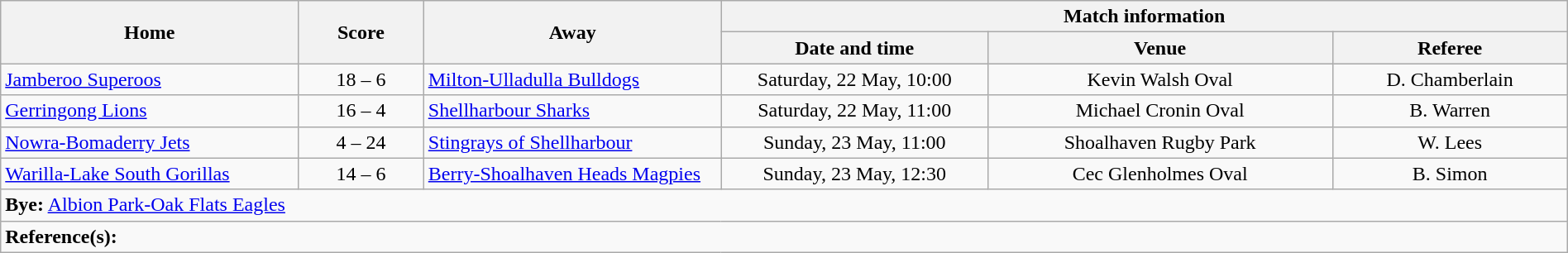<table class="wikitable" width="100% text-align:center;">
<tr>
<th rowspan="2" width="19%">Home</th>
<th rowspan="2" width="8%">Score</th>
<th rowspan="2" width="19%">Away</th>
<th colspan="3">Match information</th>
</tr>
<tr bgcolor="#CCCCCC">
<th width="17%">Date and time</th>
<th width="22%">Venue</th>
<th>Referee</th>
</tr>
<tr>
<td> <a href='#'>Jamberoo Superoos</a></td>
<td style="text-align:center;">18 – 6</td>
<td> <a href='#'>Milton-Ulladulla Bulldogs</a></td>
<td style="text-align:center;">Saturday, 22 May, 10:00</td>
<td style="text-align:center;">Kevin Walsh Oval</td>
<td style="text-align:center;">D. Chamberlain</td>
</tr>
<tr>
<td> <a href='#'>Gerringong Lions</a></td>
<td style="text-align:center;">16 – 4</td>
<td> <a href='#'>Shellharbour Sharks</a></td>
<td style="text-align:center;">Saturday, 22 May, 11:00</td>
<td style="text-align:center;">Michael Cronin Oval</td>
<td style="text-align:center;">B. Warren</td>
</tr>
<tr>
<td> <a href='#'>Nowra-Bomaderry Jets</a></td>
<td style="text-align:center;">4 – 24</td>
<td> <a href='#'>Stingrays of Shellharbour</a></td>
<td style="text-align:center;">Sunday, 23 May, 11:00</td>
<td style="text-align:center;">Shoalhaven Rugby Park</td>
<td style="text-align:center;">W. Lees</td>
</tr>
<tr>
<td> <a href='#'>Warilla-Lake South Gorillas</a></td>
<td style="text-align:center;">14 – 6</td>
<td> <a href='#'>Berry-Shoalhaven Heads Magpies</a></td>
<td style="text-align:center;">Sunday, 23 May, 12:30</td>
<td style="text-align:center;">Cec Glenholmes Oval</td>
<td style="text-align:center;">B. Simon</td>
</tr>
<tr>
<td colspan="6" align="centre"><strong>Bye:</strong>  <a href='#'>Albion Park-Oak Flats Eagles</a></td>
</tr>
<tr>
<td colspan="6"><strong>Reference(s):</strong> </td>
</tr>
</table>
